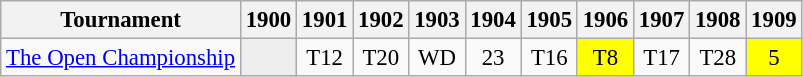<table class="wikitable" style="font-size:95%;text-align:center;">
<tr>
<th>Tournament</th>
<th>1900</th>
<th>1901</th>
<th>1902</th>
<th>1903</th>
<th>1904</th>
<th>1905</th>
<th>1906</th>
<th>1907</th>
<th>1908</th>
<th>1909</th>
</tr>
<tr>
<td align=left><a href='#'>The Open Championship</a></td>
<td style="background:#eeeeee;"></td>
<td>T12</td>
<td>T20</td>
<td>WD</td>
<td>23</td>
<td>T16</td>
<td style="background:yellow;">T8</td>
<td>T17</td>
<td>T28</td>
<td style="background:yellow;">5</td>
</tr>
</table>
